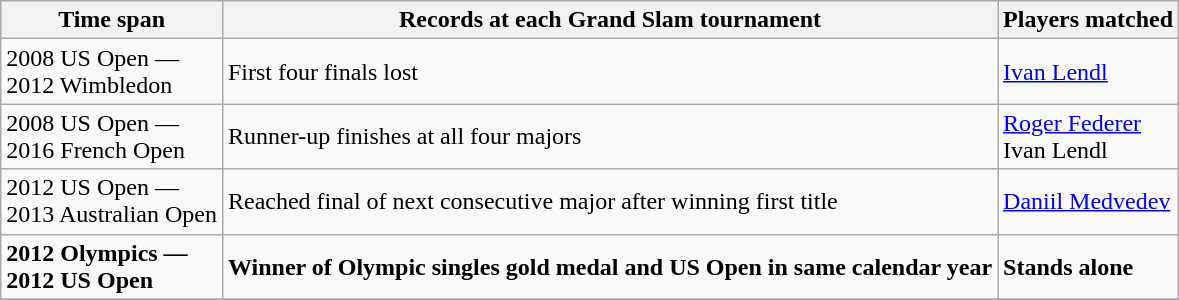<table class="wikitable collapsible collapsed">
<tr>
<th>Time span</th>
<th>Records at each Grand Slam tournament</th>
<th>Players matched</th>
</tr>
<tr>
<td>2008 US Open —<br> 2012 Wimbledon</td>
<td>First four finals lost</td>
<td><a href='#'>Ivan Lendl</a></td>
</tr>
<tr>
<td>2008 US Open —<br> 2016 French Open</td>
<td>Runner-up finishes at all four majors</td>
<td><a href='#'>Roger Federer</a><br>Ivan Lendl</td>
</tr>
<tr>
<td>2012 US Open —<br> 2013 Australian Open</td>
<td>Reached final of next consecutive major after winning first title</td>
<td><a href='#'>Daniil Medvedev</a></td>
</tr>
<tr>
<td><strong>2012 Olympics —<br> 2012 US Open</strong></td>
<td><strong>Winner of Olympic singles gold medal and US Open in same calendar year</strong></td>
<td><strong>Stands alone</strong></td>
</tr>
<tr>
</tr>
</table>
